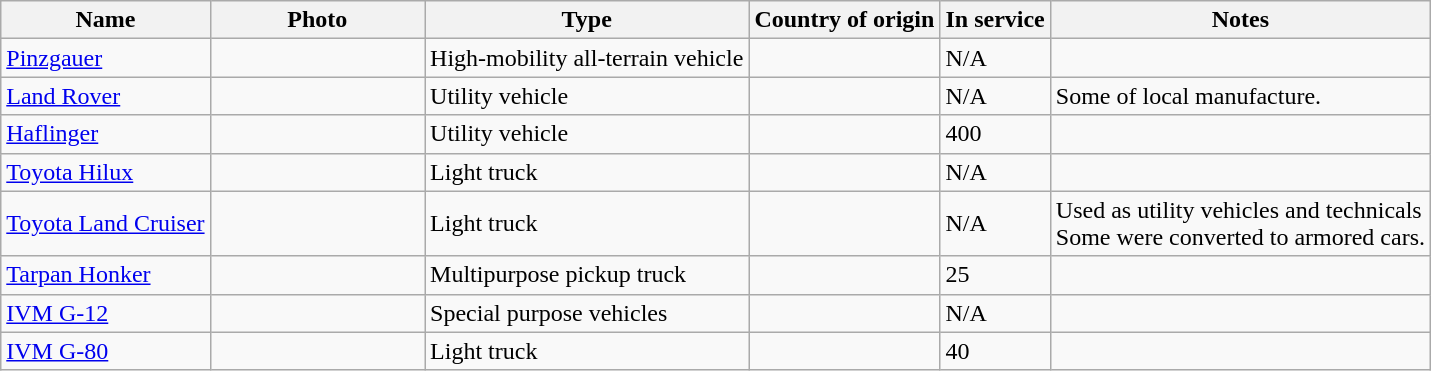<table class="wikitable">
<tr>
<th>Name</th>
<th style="width:15%;">Photo</th>
<th>Type</th>
<th>Country of origin</th>
<th>In service</th>
<th>Notes</th>
</tr>
<tr>
<td><a href='#'>Pinzgauer</a></td>
<td></td>
<td>High-mobility all-terrain vehicle</td>
<td></td>
<td>N/A</td>
<td></td>
</tr>
<tr>
<td><a href='#'>Land Rover</a></td>
<td></td>
<td>Utility vehicle</td>
<td><br></td>
<td>N/A</td>
<td>Some of local manufacture.</td>
</tr>
<tr>
<td><a href='#'>Haflinger</a></td>
<td></td>
<td>Utility vehicle</td>
<td></td>
<td>400</td>
<td></td>
</tr>
<tr>
<td><a href='#'>Toyota Hilux</a></td>
<td></td>
<td>Light truck</td>
<td></td>
<td>N/A</td>
<td></td>
</tr>
<tr>
<td><a href='#'>Toyota Land Cruiser</a></td>
<td></td>
<td>Light truck</td>
<td></td>
<td>N/A</td>
<td>Used as utility vehicles and technicals<br>Some were converted to armored cars.</td>
</tr>
<tr>
<td><a href='#'>Tarpan Honker</a></td>
<td></td>
<td>Multipurpose pickup truck</td>
<td></td>
<td>25</td>
<td></td>
</tr>
<tr>
<td><a href='#'>IVM G-12</a></td>
<td></td>
<td>Special purpose vehicles</td>
<td></td>
<td>N/A</td>
<td></td>
</tr>
<tr>
<td><a href='#'>IVM G-80</a></td>
<td></td>
<td>Light truck</td>
<td></td>
<td>40</td>
<td></td>
</tr>
</table>
